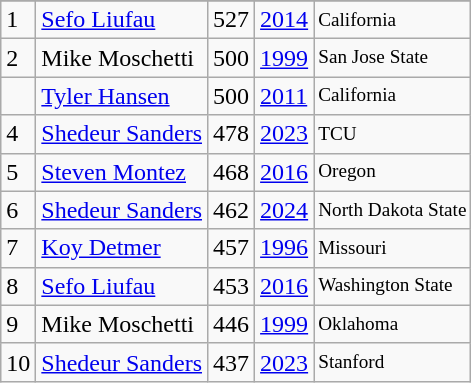<table class="wikitable">
<tr>
</tr>
<tr>
<td>1</td>
<td><a href='#'>Sefo Liufau</a></td>
<td><abbr>527</abbr></td>
<td><a href='#'>2014</a></td>
<td style="font-size:80%;">California</td>
</tr>
<tr>
<td>2</td>
<td>Mike Moschetti</td>
<td><abbr>500</abbr></td>
<td><a href='#'>1999</a></td>
<td style="font-size:80%;">San Jose State</td>
</tr>
<tr>
<td></td>
<td><a href='#'>Tyler Hansen</a></td>
<td><abbr>500</abbr></td>
<td><a href='#'>2011</a></td>
<td style="font-size:80%;">California</td>
</tr>
<tr>
<td>4</td>
<td><a href='#'>Shedeur Sanders</a></td>
<td><abbr>478</abbr></td>
<td><a href='#'>2023</a></td>
<td style="font-size:80%;">TCU</td>
</tr>
<tr>
<td>5</td>
<td><a href='#'>Steven Montez</a></td>
<td><abbr>468</abbr></td>
<td><a href='#'>2016</a></td>
<td style="font-size:80%;">Oregon</td>
</tr>
<tr>
<td>6</td>
<td><a href='#'>Shedeur Sanders</a></td>
<td><abbr>462</abbr></td>
<td><a href='#'>2024</a></td>
<td style="font-size:80%;">North Dakota State</td>
</tr>
<tr>
<td>7</td>
<td><a href='#'>Koy Detmer</a></td>
<td><abbr>457</abbr></td>
<td><a href='#'>1996</a></td>
<td style="font-size:80%;">Missouri</td>
</tr>
<tr>
<td>8</td>
<td><a href='#'>Sefo Liufau</a></td>
<td><abbr>453</abbr></td>
<td><a href='#'>2016</a></td>
<td style="font-size:80%;">Washington State</td>
</tr>
<tr>
<td>9</td>
<td>Mike Moschetti</td>
<td><abbr>446</abbr></td>
<td><a href='#'>1999</a></td>
<td style="font-size:80%;">Oklahoma</td>
</tr>
<tr>
<td>10</td>
<td><a href='#'>Shedeur Sanders</a></td>
<td><abbr>437</abbr></td>
<td><a href='#'>2023</a></td>
<td style="font-size:80%;">Stanford</td>
</tr>
</table>
